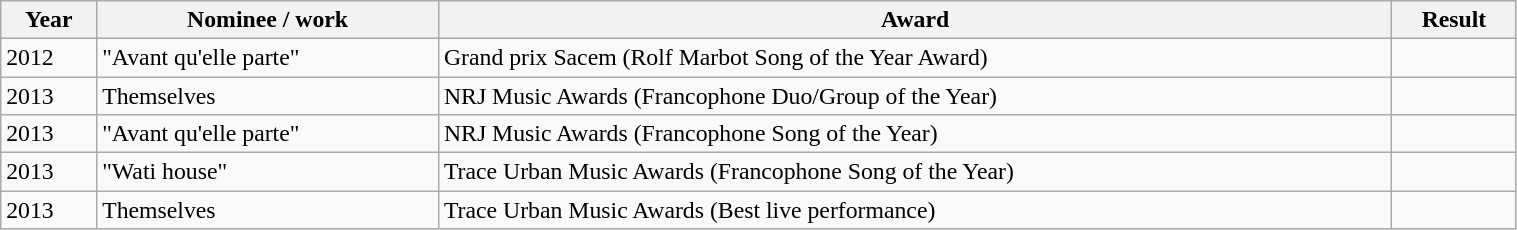<table class="wikitable" style="font-size:99%; text-align:left;" width="80%" "class="wikitable">
<tr>
<th>Year</th>
<th>Nominee / work</th>
<th>Award</th>
<th>Result</th>
</tr>
<tr>
<td>2012</td>
<td>"Avant qu'elle parte"</td>
<td>Grand prix Sacem (Rolf Marbot Song of the Year Award)</td>
<td></td>
</tr>
<tr>
<td>2013</td>
<td>Themselves</td>
<td>NRJ Music Awards (Francophone Duo/Group of the Year)</td>
<td></td>
</tr>
<tr>
<td>2013</td>
<td>"Avant qu'elle parte"</td>
<td>NRJ Music Awards (Francophone Song of the Year)</td>
<td></td>
</tr>
<tr>
<td>2013</td>
<td>"Wati house"</td>
<td>Trace Urban Music Awards (Francophone Song of the Year)</td>
<td></td>
</tr>
<tr>
<td>2013</td>
<td>Themselves</td>
<td>Trace Urban Music Awards (Best live performance)</td>
<td></td>
</tr>
</table>
